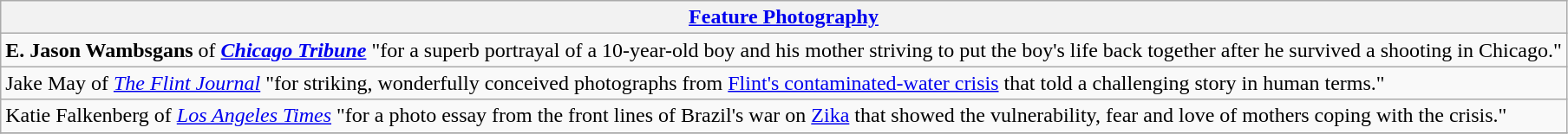<table class="wikitable" style="float:left; float:none;">
<tr>
<th><a href='#'>Feature Photography</a></th>
</tr>
<tr>
<td><strong>E. Jason Wambsgans</strong> of <strong><em><a href='#'>Chicago Tribune</a></em></strong> "for a superb portrayal of a 10-year-old boy and his mother striving to put the boy's life back together after he survived a shooting in Chicago."</td>
</tr>
<tr>
<td>Jake May of <em><a href='#'>The Flint Journal</a></em> "for striking, wonderfully conceived photographs from <a href='#'>Flint's contaminated-water crisis</a> that told a challenging story in human terms."</td>
</tr>
<tr>
<td>Katie Falkenberg of <em><a href='#'>Los Angeles Times</a></em> "for a photo essay from the front lines of Brazil's war on <a href='#'>Zika</a> that showed the vulnerability, fear and love of mothers coping with the crisis."</td>
</tr>
<tr>
</tr>
</table>
